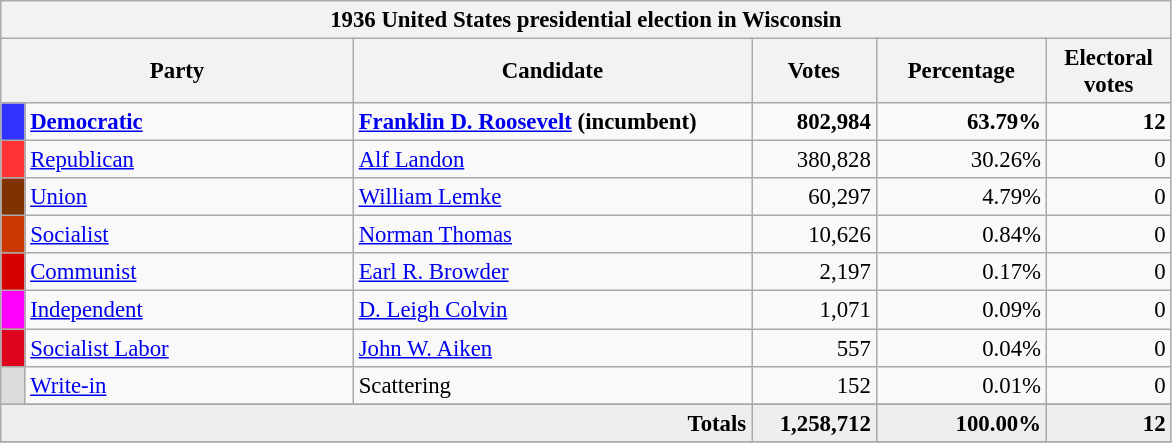<table class="wikitable nowrap" style="font-size: 95%;">
<tr>
<th colspan="6">1936 United States presidential election in Wisconsin</th>
</tr>
<tr>
<th colspan="2" style="width: 15em">Party</th>
<th style="width: 17em">Candidate</th>
<th style="width: 5em">Votes</th>
<th style="width: 7em">Percentage</th>
<th style="width: 5em">Electoral votes</th>
</tr>
<tr>
<th style="background-color:#3333FF; width: 3px"></th>
<td style="width: 130px"><strong><a href='#'>Democratic</a></strong></td>
<td><strong><a href='#'>Franklin D. Roosevelt</a> (incumbent)</strong></td>
<td align="right"><strong>802,984</strong></td>
<td align="right"><strong>63.79%</strong></td>
<td align="right"><strong>12</strong></td>
</tr>
<tr>
<th style="background-color:#FF3333; width: 3px"></th>
<td style="width: 130px"><a href='#'>Republican</a></td>
<td><a href='#'>Alf Landon</a></td>
<td align="right">380,828</td>
<td align="right">30.26%</td>
<td align="right">0</td>
</tr>
<tr>
<th style="background-color:#7F3300; width: 3px"></th>
<td style="width: 130px"><a href='#'>Union</a></td>
<td><a href='#'>William Lemke</a></td>
<td align="right">60,297</td>
<td align="right">4.79%</td>
<td align="right">0</td>
</tr>
<tr>
<th style="background-color:#CD3700; width: 3px"></th>
<td style="width: 130px"><a href='#'>Socialist</a></td>
<td><a href='#'>Norman Thomas</a></td>
<td align="right">10,626</td>
<td align="right">0.84%</td>
<td align="right">0</td>
</tr>
<tr>
<th style="background-color:#D50000; width: 3px"></th>
<td style="width: 130px"><a href='#'>Communist</a></td>
<td><a href='#'>Earl R. Browder</a></td>
<td align="right">2,197</td>
<td align="right">0.17%</td>
<td align="right">0</td>
</tr>
<tr>
<th style="background-color:#FF00FF; width: 3px"></th>
<td style="width: 130px"><a href='#'>Independent</a></td>
<td><a href='#'>D. Leigh Colvin</a></td>
<td align="right">1,071</td>
<td align="right">0.09%</td>
<td align="right">0</td>
</tr>
<tr>
<th style="background-color:#DD051D; width: 3px"></th>
<td style="width: 130px"><a href='#'>Socialist Labor</a></td>
<td><a href='#'>John W. Aiken</a></td>
<td align="right">557</td>
<td align="right">0.04%</td>
<td align="right">0</td>
</tr>
<tr>
<th style="background-color:#DCDCDC; width: 3px"></th>
<td style="width: 130px"><a href='#'>Write-in</a></td>
<td>Scattering</td>
<td align="right">152</td>
<td align="right">0.01%</td>
<td align="right">0</td>
</tr>
<tr>
</tr>
<tr bgcolor="#EEEEEE">
<td colspan="3" align="right"><strong>Totals</strong></td>
<td align="right"><strong>1,258,712</strong></td>
<td align="right"><strong>100.00%</strong></td>
<td align="right"><strong>12</strong></td>
</tr>
<tr>
</tr>
</table>
